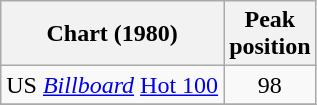<table class="wikitable">
<tr>
<th>Chart (1980)</th>
<th>Peak<br>position</th>
</tr>
<tr>
<td>US <em><a href='#'>Billboard</a></em> <a href='#'>Hot 100</a></td>
<td style="text-align:center;">98</td>
</tr>
<tr>
</tr>
</table>
